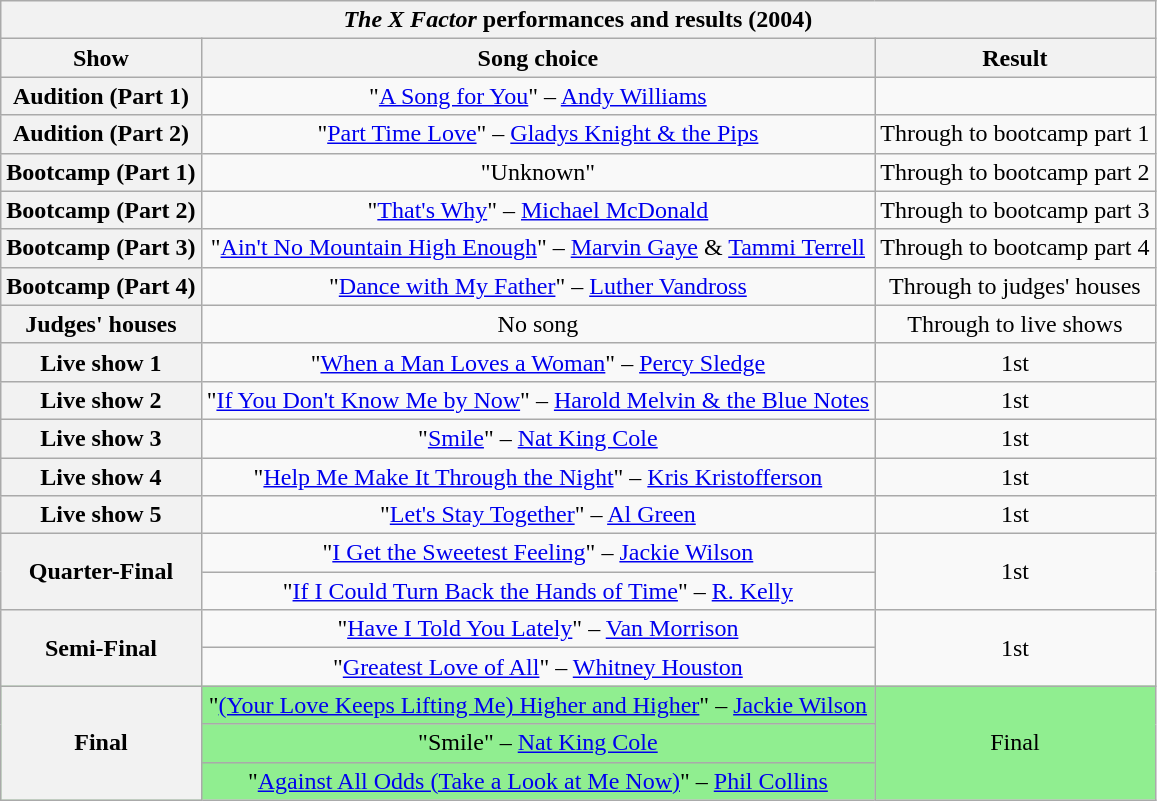<table class="wikitable collapsible collapsed" style="margin:1em audto 1em; text-align:center;">
<tr>
<th scope="col" colspan="3"><em>The X Factor</em> performances and results (2004)</th>
</tr>
<tr>
<th scope="col">Show</th>
<th scope="col">Song choice</th>
<th scope="col">Result</th>
</tr>
<tr>
<th>Audition (Part 1)</th>
<td>"<a href='#'>A Song for You</a>" – <a href='#'>Andy Williams</a></td>
</tr>
<tr>
<th>Audition (Part 2)</th>
<td>"<a href='#'>Part Time Love</a>" – <a href='#'>Gladys Knight & the Pips</a></td>
<td>Through to bootcamp part 1</td>
</tr>
<tr>
<th>Bootcamp (Part 1)</th>
<td>"Unknown"</td>
<td>Through to bootcamp part 2</td>
</tr>
<tr>
<th>Bootcamp (Part 2)</th>
<td>"<a href='#'>That's Why</a>" – <a href='#'>Michael McDonald</a></td>
<td>Through to bootcamp part 3</td>
</tr>
<tr>
<th>Bootcamp (Part 3)</th>
<td>"<a href='#'>Ain't No Mountain High Enough</a>" – <a href='#'>Marvin Gaye</a> & <a href='#'>Tammi Terrell</a></td>
<td>Through to bootcamp part 4</td>
</tr>
<tr>
<th>Bootcamp (Part 4)</th>
<td>"<a href='#'>Dance with My Father</a>" – <a href='#'>Luther Vandross</a></td>
<td>Through to judges' houses</td>
</tr>
<tr>
<th>Judges' houses</th>
<td>No song</td>
<td>Through to live shows</td>
</tr>
<tr>
<th>Live show 1</th>
<td>"<a href='#'>When a Man Loves a Woman</a>" – <a href='#'>Percy Sledge</a></td>
<td>1st</td>
</tr>
<tr>
<th>Live show 2</th>
<td>"<a href='#'>If You Don't Know Me by Now</a>" – <a href='#'>Harold Melvin & the Blue Notes</a></td>
<td>1st</td>
</tr>
<tr>
<th>Live show 3</th>
<td>"<a href='#'>Smile</a>" – <a href='#'>Nat King Cole</a></td>
<td>1st</td>
</tr>
<tr>
<th>Live show 4</th>
<td>"<a href='#'>Help Me Make It Through the Night</a>" – <a href='#'>Kris Kristofferson</a></td>
<td>1st</td>
</tr>
<tr>
<th>Live show 5</th>
<td>"<a href='#'>Let's Stay Together</a>" – <a href='#'>Al Green</a></td>
<td>1st</td>
</tr>
<tr>
<th rowspan="2">Quarter-Final</th>
<td>"<a href='#'>I Get the Sweetest Feeling</a>" – <a href='#'>Jackie Wilson</a></td>
<td rowspan="2">1st</td>
</tr>
<tr>
<td>"<a href='#'>If I Could Turn Back the Hands of Time</a>" – <a href='#'>R. Kelly</a></td>
</tr>
<tr>
<th rowspan="2">Semi-Final</th>
<td>"<a href='#'>Have I Told You Lately</a>" – <a href='#'>Van Morrison</a></td>
<td rowspan="2">1st</td>
</tr>
<tr>
<td>"<a href='#'>Greatest Love of All</a>" – <a href='#'>Whitney Houston</a></td>
</tr>
<tr style="background:lightgreen;">
<th rowspan="3">Final</th>
<td>"<a href='#'>(Your Love Keeps Lifting Me) Higher and Higher</a>" – <a href='#'>Jackie Wilson</a></td>
<td rowspan="3">Final</td>
</tr>
<tr style="background:lightgreen;">
<td>"Smile" – <a href='#'>Nat King Cole</a></td>
</tr>
<tr style="background:lightgreen;">
<td>"<a href='#'>Against All Odds (Take a Look at Me Now)</a>" – <a href='#'>Phil Collins</a></td>
</tr>
</table>
